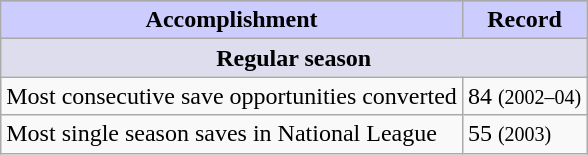<table class="wikitable">
<tr>
</tr>
<tr>
<th style="background:#ccf;">Accomplishment</th>
<th style="background:#ccf;">Record</th>
</tr>
<tr>
<th style="background:#dde;" colspan="2">Regular season</th>
</tr>
<tr>
<td>Most consecutive save opportunities converted</td>
<td>84 <small>(2002–04)</small></td>
</tr>
<tr>
<td>Most single season saves in National League</td>
<td>55 <small>(2003)</small></td>
</tr>
</table>
